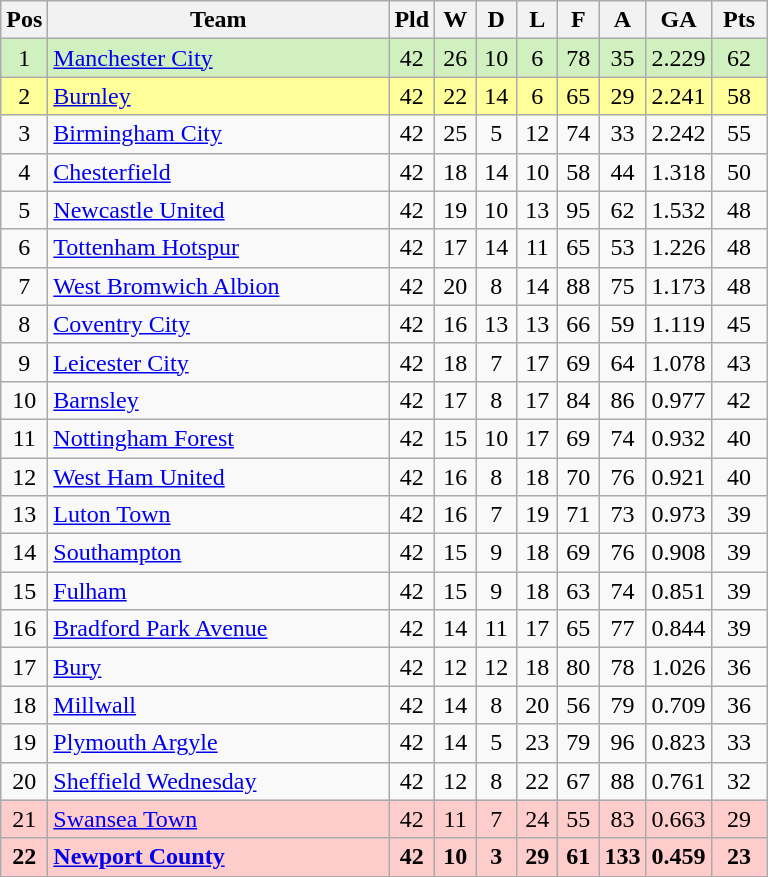<table class="wikitable" style="text-align: center;">
<tr>
<th width=20>Pos</th>
<th width=220>Team</th>
<th width=20>Pld</th>
<th width=20>W</th>
<th width=20>D</th>
<th width=20>L</th>
<th width=20>F</th>
<th width=20>A</th>
<th width=30>GA</th>
<th width=30>Pts</th>
</tr>
<tr style="background:#D0F0C0;">
<td>1</td>
<td align="left"><a href='#'>Manchester City</a></td>
<td>42</td>
<td>26</td>
<td>10</td>
<td>6</td>
<td>78</td>
<td>35</td>
<td>2.229</td>
<td>62</td>
</tr>
<tr style="background:#FFFF99;">
<td>2</td>
<td align="left"><a href='#'>Burnley</a></td>
<td>42</td>
<td>22</td>
<td>14</td>
<td>6</td>
<td>65</td>
<td>29</td>
<td>2.241</td>
<td>58</td>
</tr>
<tr>
<td>3</td>
<td align="left"><a href='#'>Birmingham City</a></td>
<td>42</td>
<td>25</td>
<td>5</td>
<td>12</td>
<td>74</td>
<td>33</td>
<td>2.242</td>
<td>55</td>
</tr>
<tr>
<td>4</td>
<td align="left"><a href='#'>Chesterfield</a></td>
<td>42</td>
<td>18</td>
<td>14</td>
<td>10</td>
<td>58</td>
<td>44</td>
<td>1.318</td>
<td>50</td>
</tr>
<tr>
<td>5</td>
<td align="left"><a href='#'>Newcastle United</a></td>
<td>42</td>
<td>19</td>
<td>10</td>
<td>13</td>
<td>95</td>
<td>62</td>
<td>1.532</td>
<td>48</td>
</tr>
<tr>
<td>6</td>
<td align="left"><a href='#'>Tottenham Hotspur</a></td>
<td>42</td>
<td>17</td>
<td>14</td>
<td>11</td>
<td>65</td>
<td>53</td>
<td>1.226</td>
<td>48</td>
</tr>
<tr>
<td>7</td>
<td align="left"><a href='#'>West Bromwich Albion</a></td>
<td>42</td>
<td>20</td>
<td>8</td>
<td>14</td>
<td>88</td>
<td>75</td>
<td>1.173</td>
<td>48</td>
</tr>
<tr>
<td>8</td>
<td align="left"><a href='#'>Coventry City</a></td>
<td>42</td>
<td>16</td>
<td>13</td>
<td>13</td>
<td>66</td>
<td>59</td>
<td>1.119</td>
<td>45</td>
</tr>
<tr>
<td>9</td>
<td align="left"><a href='#'>Leicester City</a></td>
<td>42</td>
<td>18</td>
<td>7</td>
<td>17</td>
<td>69</td>
<td>64</td>
<td>1.078</td>
<td>43</td>
</tr>
<tr>
<td>10</td>
<td align="left"><a href='#'>Barnsley</a></td>
<td>42</td>
<td>17</td>
<td>8</td>
<td>17</td>
<td>84</td>
<td>86</td>
<td>0.977</td>
<td>42</td>
</tr>
<tr>
<td>11</td>
<td align="left"><a href='#'>Nottingham Forest</a></td>
<td>42</td>
<td>15</td>
<td>10</td>
<td>17</td>
<td>69</td>
<td>74</td>
<td>0.932</td>
<td>40</td>
</tr>
<tr>
<td>12</td>
<td align="left"><a href='#'>West Ham United</a></td>
<td>42</td>
<td>16</td>
<td>8</td>
<td>18</td>
<td>70</td>
<td>76</td>
<td>0.921</td>
<td>40</td>
</tr>
<tr>
<td>13</td>
<td align="left"><a href='#'>Luton Town</a></td>
<td>42</td>
<td>16</td>
<td>7</td>
<td>19</td>
<td>71</td>
<td>73</td>
<td>0.973</td>
<td>39</td>
</tr>
<tr>
<td>14</td>
<td align="left"><a href='#'>Southampton</a></td>
<td>42</td>
<td>15</td>
<td>9</td>
<td>18</td>
<td>69</td>
<td>76</td>
<td>0.908</td>
<td>39</td>
</tr>
<tr>
<td>15</td>
<td align="left"><a href='#'>Fulham</a></td>
<td>42</td>
<td>15</td>
<td>9</td>
<td>18</td>
<td>63</td>
<td>74</td>
<td>0.851</td>
<td>39</td>
</tr>
<tr>
<td>16</td>
<td align="left"><a href='#'>Bradford Park Avenue</a></td>
<td>42</td>
<td>14</td>
<td>11</td>
<td>17</td>
<td>65</td>
<td>77</td>
<td>0.844</td>
<td>39</td>
</tr>
<tr>
<td>17</td>
<td align="left"><a href='#'>Bury</a></td>
<td>42</td>
<td>12</td>
<td>12</td>
<td>18</td>
<td>80</td>
<td>78</td>
<td>1.026</td>
<td>36</td>
</tr>
<tr>
<td>18</td>
<td align="left"><a href='#'>Millwall</a></td>
<td>42</td>
<td>14</td>
<td>8</td>
<td>20</td>
<td>56</td>
<td>79</td>
<td>0.709</td>
<td>36</td>
</tr>
<tr>
<td>19</td>
<td align="left"><a href='#'>Plymouth Argyle</a></td>
<td>42</td>
<td>14</td>
<td>5</td>
<td>23</td>
<td>79</td>
<td>96</td>
<td>0.823</td>
<td>33</td>
</tr>
<tr>
<td>20</td>
<td align="left"><a href='#'>Sheffield Wednesday</a></td>
<td>42</td>
<td>12</td>
<td>8</td>
<td>22</td>
<td>67</td>
<td>88</td>
<td>0.761</td>
<td>32</td>
</tr>
<tr bgcolor="#FFCCCC">
<td>21</td>
<td align="left"><a href='#'>Swansea Town</a></td>
<td>42</td>
<td>11</td>
<td>7</td>
<td>24</td>
<td>55</td>
<td>83</td>
<td>0.663</td>
<td>29</td>
</tr>
<tr bgcolor="#FFCCCC">
<td><strong>22</strong></td>
<td align="left"><strong><a href='#'>Newport County</a></strong></td>
<td><strong>42</strong></td>
<td><strong>10</strong></td>
<td><strong>3</strong></td>
<td><strong>29</strong></td>
<td><strong>61</strong></td>
<td><strong>133</strong></td>
<td><strong>0.459</strong></td>
<td><strong>23</strong></td>
</tr>
</table>
